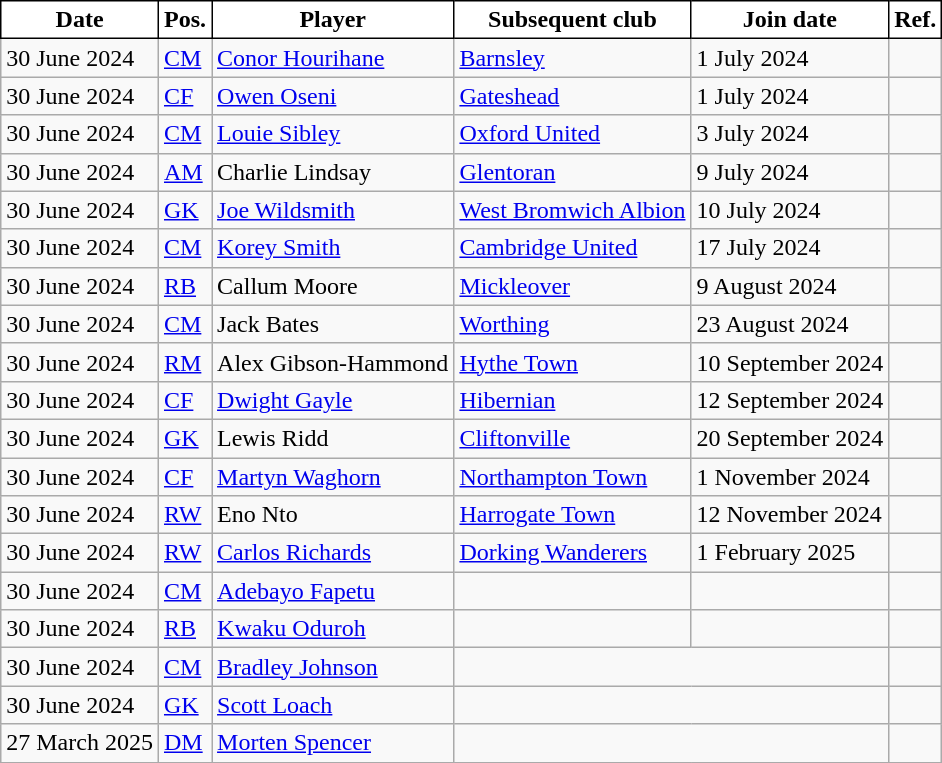<table class="wikitable plainrowheaders sortable">
<tr>
<th style="background:#ffffff;color:#000000;border:1px solid black;">Date</th>
<th style="background:#ffffff;color:#000000;border:1px solid black;">Pos.</th>
<th style="background:#ffffff;color:#000000;border:1px solid black;">Player</th>
<th style="background:#ffffff;color:#000000;border:1px solid black;">Subsequent club</th>
<th style="background:#ffffff;color:#000000;border:1px solid black;">Join date</th>
<th style="background:#ffffff;color:#000000;border:1px solid black;">Ref.</th>
</tr>
<tr>
<td>30 June 2024</td>
<td><a href='#'>CM</a></td>
<td> <a href='#'>Conor Hourihane</a></td>
<td> <a href='#'>Barnsley</a></td>
<td>1 July 2024</td>
<td></td>
</tr>
<tr>
<td>30 June 2024</td>
<td><a href='#'>CF</a></td>
<td> <a href='#'>Owen Oseni</a></td>
<td> <a href='#'>Gateshead</a></td>
<td>1 July 2024</td>
<td></td>
</tr>
<tr>
<td>30 June 2024</td>
<td><a href='#'>CM</a></td>
<td> <a href='#'>Louie Sibley</a></td>
<td> <a href='#'>Oxford United</a></td>
<td>3 July 2024</td>
<td></td>
</tr>
<tr>
<td>30 June 2024</td>
<td><a href='#'>AM</a></td>
<td> Charlie Lindsay</td>
<td> <a href='#'>Glentoran</a></td>
<td>9 July 2024</td>
<td></td>
</tr>
<tr>
<td>30 June 2024</td>
<td><a href='#'>GK</a></td>
<td> <a href='#'>Joe Wildsmith</a></td>
<td> <a href='#'>West Bromwich Albion</a></td>
<td>10 July 2024</td>
<td></td>
</tr>
<tr>
<td>30 June 2024</td>
<td><a href='#'>CM</a></td>
<td> <a href='#'>Korey Smith</a></td>
<td> <a href='#'>Cambridge United</a></td>
<td>17 July 2024</td>
<td></td>
</tr>
<tr>
<td>30 June 2024</td>
<td><a href='#'>RB</a></td>
<td> Callum Moore</td>
<td> <a href='#'>Mickleover</a></td>
<td>9 August 2024</td>
<td></td>
</tr>
<tr>
<td>30 June 2024</td>
<td><a href='#'>CM</a></td>
<td> Jack Bates</td>
<td> <a href='#'>Worthing</a></td>
<td>23 August 2024</td>
<td></td>
</tr>
<tr>
<td>30 June 2024</td>
<td><a href='#'>RM</a></td>
<td> Alex Gibson-Hammond</td>
<td> <a href='#'>Hythe Town</a></td>
<td>10 September 2024</td>
<td></td>
</tr>
<tr>
<td>30 June 2024</td>
<td><a href='#'>CF</a></td>
<td> <a href='#'>Dwight Gayle</a></td>
<td> <a href='#'>Hibernian</a></td>
<td>12 September 2024</td>
<td></td>
</tr>
<tr>
<td>30 June 2024</td>
<td><a href='#'>GK</a></td>
<td> Lewis Ridd</td>
<td> <a href='#'>Cliftonville</a></td>
<td>20 September 2024</td>
<td></td>
</tr>
<tr>
<td>30 June 2024</td>
<td><a href='#'>CF</a></td>
<td> <a href='#'>Martyn Waghorn</a></td>
<td> <a href='#'>Northampton Town</a></td>
<td>1 November 2024</td>
<td></td>
</tr>
<tr>
<td>30 June 2024</td>
<td><a href='#'>RW</a></td>
<td> Eno Nto</td>
<td> <a href='#'>Harrogate Town</a></td>
<td>12 November 2024</td>
<td></td>
</tr>
<tr>
<td>30 June 2024</td>
<td><a href='#'>RW</a></td>
<td> <a href='#'>Carlos Richards</a></td>
<td> <a href='#'>Dorking Wanderers</a></td>
<td>1 February 2025</td>
<td></td>
</tr>
<tr>
<td>30 June 2024</td>
<td><a href='#'>CM</a></td>
<td> <a href='#'>Adebayo Fapetu</a></td>
<td></td>
<td></td>
<td></td>
</tr>
<tr>
<td>30 June 2024</td>
<td><a href='#'>RB</a></td>
<td> <a href='#'>Kwaku Oduroh</a></td>
<td></td>
<td></td>
<td></td>
</tr>
<tr>
<td>30 June 2024</td>
<td><a href='#'>CM</a></td>
<td> <a href='#'>Bradley Johnson</a></td>
<td colspan="2"></td>
<td></td>
</tr>
<tr>
<td>30 June 2024</td>
<td><a href='#'>GK</a></td>
<td> <a href='#'>Scott Loach</a></td>
<td colspan="2"></td>
<td></td>
</tr>
<tr>
<td>27 March 2025</td>
<td><a href='#'>DM</a></td>
<td> <a href='#'>Morten Spencer</a></td>
<td colspan="2"></td>
<td></td>
</tr>
<tr>
</tr>
</table>
